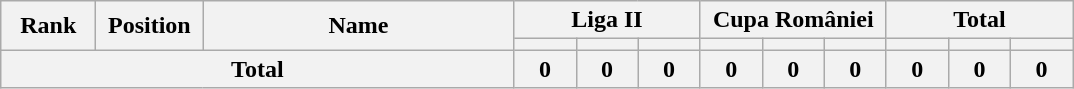<table class="wikitable" style="text-align:center;">
<tr>
<th rowspan="2" style="width:56px;">Rank</th>
<th rowspan="2" style="width:64px;">Position</th>
<th rowspan="2" style="width:200px;">Name</th>
<th colspan="3" style="width:84px;">Liga II</th>
<th colspan="3" style="width:84px;">Cupa României</th>
<th colspan="3" style="width:84px;">Total</th>
</tr>
<tr>
<th style="width:34px;"></th>
<th style="width:34px;"></th>
<th style="width:34px;"></th>
<th style="width:34px;"></th>
<th style="width:34px;"></th>
<th style="width:34px;"></th>
<th style="width:34px;"></th>
<th style="width:34px;"></th>
<th style="width:34px;"></th>
</tr>
<tr>
<th colspan="3">Total</th>
<th>0</th>
<th>0</th>
<th>0</th>
<th>0</th>
<th>0</th>
<th>0</th>
<th>0</th>
<th>0</th>
<th>0</th>
</tr>
</table>
